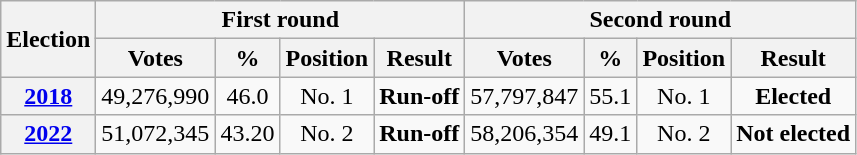<table class=wikitable style="text-align: center;">
<tr>
<th rowspan=2>Election</th>
<th colspan=4>First round</th>
<th colspan=4>Second round</th>
</tr>
<tr>
<th>Votes</th>
<th>%</th>
<th>Position</th>
<th>Result</th>
<th>Votes</th>
<th>%</th>
<th>Position</th>
<th>Result</th>
</tr>
<tr>
<th><a href='#'>2018</a></th>
<td>49,276,990</td>
<td>46.0</td>
<td>No. 1</td>
<td><strong>Run-off</strong></td>
<td>57,797,847</td>
<td>55.1</td>
<td>No. 1</td>
<td><strong>Elected</strong></td>
</tr>
<tr>
<th><a href='#'>2022</a></th>
<td>51,072,345</td>
<td>43.20</td>
<td>No. 2</td>
<td><strong>Run-off</strong></td>
<td>58,206,354</td>
<td>49.1</td>
<td>No. 2</td>
<td><strong>Not elected</strong></td>
</tr>
</table>
